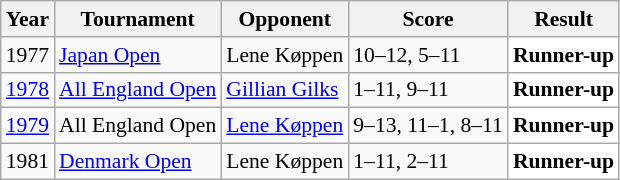<table class="sortable wikitable" style="font-size: 90%;">
<tr>
<th>Year</th>
<th>Tournament</th>
<th>Opponent</th>
<th>Score</th>
<th>Result</th>
</tr>
<tr>
<td align="center">1977</td>
<td align="left"><a href='#'>Japan Open</a></td>
<td align="left"> Lene Køppen</td>
<td align="left">10–12, 5–11</td>
<td style="text-align:left; background:white"> <strong>Runner-up</strong></td>
</tr>
<tr>
<td align="center"><a href='#'>1978</a></td>
<td align="left"><a href='#'>All England Open</a></td>
<td align="left"> <a href='#'>Gillian Gilks</a></td>
<td align="left">1–11, 9–11</td>
<td style="text-align:left; background:white"> <strong>Runner-up</strong></td>
</tr>
<tr>
<td align="center"><a href='#'>1979</a></td>
<td align="left">All England Open</td>
<td align="left"> <a href='#'>Lene Køppen</a></td>
<td align="left">9–13, 11–1, 8–11</td>
<td style="text-align:left; background:white"> <strong>Runner-up</strong></td>
</tr>
<tr>
<td align="center">1981</td>
<td align="left"><a href='#'>Denmark Open</a></td>
<td align="left"> Lene Køppen</td>
<td align="left">1–11, 2–11</td>
<td style="text-align:left; background:white"> <strong>Runner-up</strong></td>
</tr>
</table>
